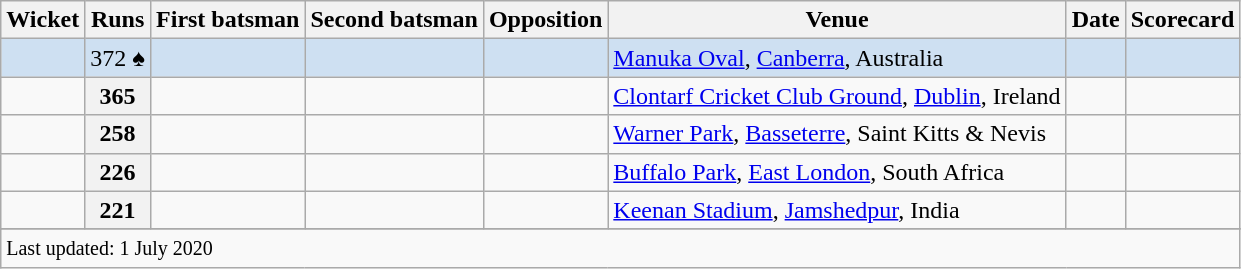<table class="wikitable plainrowheaders sortable">
<tr>
<th scope=col>Wicket</th>
<th scope=col>Runs</th>
<th scope=col>First batsman</th>
<th scope=col>Second batsman</th>
<th scope=col>Opposition</th>
<th scope=col>Venue</th>
<th scope=col>Date</th>
<th scope=col>Scorecard</th>
</tr>
<tr style="background:#cee0f2;">
<td align=center></td>
<td scope=row style=text-align:center;>372 ♠</td>
<td></td>
<td></td>
<td></td>
<td><a href='#'>Manuka Oval</a>, <a href='#'>Canberra</a>, Australia</td>
<td> </td>
<td></td>
</tr>
<tr>
<td align=center></td>
<th scope=row style=text-align:center;>365</th>
<td></td>
<td></td>
<td></td>
<td><a href='#'>Clontarf Cricket Club Ground</a>, <a href='#'>Dublin</a>, Ireland</td>
<td></td>
<td></td>
</tr>
<tr>
<td align=center></td>
<th scope=row style=text-align:center;>258</th>
<td></td>
<td></td>
<td></td>
<td><a href='#'>Warner Park</a>, <a href='#'>Basseterre</a>, Saint Kitts & Nevis</td>
<td></td>
<td></td>
</tr>
<tr>
<td align=center></td>
<th scope=row style=text-align:center;>226</th>
<td></td>
<td></td>
<td></td>
<td><a href='#'>Buffalo Park</a>, <a href='#'>East London</a>, South Africa</td>
<td></td>
<td></td>
</tr>
<tr>
<td align=center></td>
<th scope=row style=text-align:center;>221</th>
<td></td>
<td></td>
<td></td>
<td><a href='#'>Keenan Stadium</a>, <a href='#'>Jamshedpur</a>, India</td>
<td></td>
<td></td>
</tr>
<tr>
</tr>
<tr class=sortbottom>
<td colspan=8><small>Last updated: 1 July 2020</small></td>
</tr>
</table>
